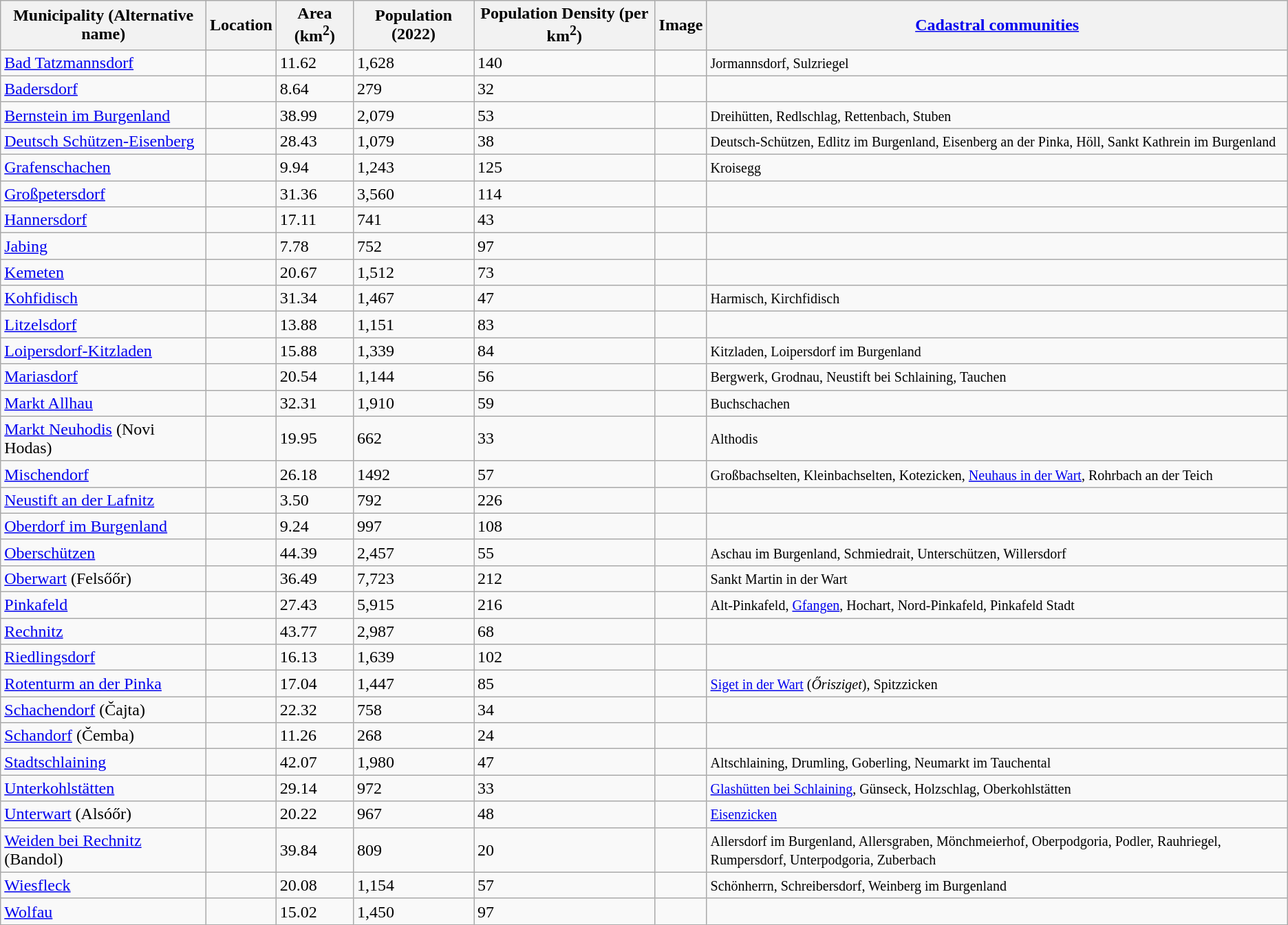<table class="wikitable sortable">
<tr>
<th>Municipality (Alternative name)</th>
<th>Location</th>
<th>Area (km<sup>2</sup>)</th>
<th>Population (2022)</th>
<th>Population Density (per km<sup>2</sup>)</th>
<th>Image</th>
<th><a href='#'>Cadastral communities</a></th>
</tr>
<tr>
<td><a href='#'>Bad Tatzmannsdorf</a></td>
<td></td>
<td>11.62</td>
<td>1,628</td>
<td>140</td>
<td></td>
<td><small>Jormannsdorf, Sulzriegel</small></td>
</tr>
<tr>
<td><a href='#'>Badersdorf</a></td>
<td></td>
<td>8.64</td>
<td>279</td>
<td>32</td>
<td></td>
<td></td>
</tr>
<tr>
<td><a href='#'>Bernstein im Burgenland</a></td>
<td></td>
<td>38.99</td>
<td>2,079</td>
<td>53</td>
<td></td>
<td><small>Dreihütten, Redlschlag, Rettenbach, Stuben</small></td>
</tr>
<tr>
<td><a href='#'>Deutsch Schützen-Eisenberg</a></td>
<td></td>
<td>28.43</td>
<td>1,079</td>
<td>38</td>
<td></td>
<td><small>Deutsch-Schützen, Edlitz im Burgenland, Eisenberg an der Pinka, Höll, Sankt Kathrein im Burgenland</small></td>
</tr>
<tr>
<td><a href='#'>Grafenschachen</a></td>
<td></td>
<td>9.94</td>
<td>1,243</td>
<td>125</td>
<td></td>
<td><small>Kroisegg</small></td>
</tr>
<tr>
<td><a href='#'>Großpetersdorf</a></td>
<td></td>
<td>31.36</td>
<td>3,560</td>
<td>114</td>
<td></td>
<td></td>
</tr>
<tr>
<td><a href='#'>Hannersdorf</a></td>
<td></td>
<td>17.11</td>
<td>741</td>
<td>43</td>
<td></td>
<td></td>
</tr>
<tr>
<td><a href='#'>Jabing</a></td>
<td></td>
<td>7.78</td>
<td>752</td>
<td>97</td>
<td></td>
<td></td>
</tr>
<tr>
<td><a href='#'>Kemeten</a></td>
<td></td>
<td>20.67</td>
<td>1,512</td>
<td>73</td>
<td></td>
<td></td>
</tr>
<tr>
<td><a href='#'>Kohfidisch</a></td>
<td></td>
<td>31.34</td>
<td>1,467</td>
<td>47</td>
<td></td>
<td><small>Harmisch, Kirchfidisch</small></td>
</tr>
<tr>
<td><a href='#'>Litzelsdorf</a></td>
<td></td>
<td>13.88</td>
<td>1,151</td>
<td>83</td>
<td></td>
<td></td>
</tr>
<tr>
<td><a href='#'>Loipersdorf-Kitzladen</a></td>
<td></td>
<td>15.88</td>
<td>1,339</td>
<td>84</td>
<td></td>
<td><small>Kitzladen, Loipersdorf im Burgenland</small></td>
</tr>
<tr>
<td><a href='#'>Mariasdorf</a></td>
<td></td>
<td>20.54</td>
<td>1,144</td>
<td>56</td>
<td></td>
<td><small>Bergwerk, Grodnau, Neustift bei Schlaining, Tauchen</small></td>
</tr>
<tr>
<td><a href='#'>Markt Allhau</a></td>
<td></td>
<td>32.31</td>
<td>1,910</td>
<td>59</td>
<td></td>
<td><small>Buchschachen</small></td>
</tr>
<tr>
<td><a href='#'>Markt Neuhodis</a> (Novi Hodas)</td>
<td></td>
<td>19.95</td>
<td>662</td>
<td>33</td>
<td></td>
<td><small>Althodis</small></td>
</tr>
<tr>
<td><a href='#'>Mischendorf</a></td>
<td></td>
<td>26.18</td>
<td>1492</td>
<td>57</td>
<td></td>
<td><small>Großbachselten, Kleinbachselten, Kotezicken, <a href='#'>Neuhaus in der Wart</a>, Rohrbach an der Teich</small></td>
</tr>
<tr>
<td><a href='#'>Neustift an der Lafnitz</a></td>
<td></td>
<td>3.50</td>
<td>792</td>
<td>226</td>
<td></td>
<td></td>
</tr>
<tr>
<td><a href='#'>Oberdorf im Burgenland</a></td>
<td></td>
<td>9.24</td>
<td>997</td>
<td>108</td>
<td></td>
<td></td>
</tr>
<tr>
<td><a href='#'>Oberschützen</a></td>
<td></td>
<td>44.39</td>
<td>2,457</td>
<td>55</td>
<td></td>
<td><small>Aschau im Burgenland, Schmiedrait, Unterschützen, Willersdorf</small></td>
</tr>
<tr>
<td><a href='#'>Oberwart</a> (Felsőőr)</td>
<td></td>
<td>36.49</td>
<td>7,723</td>
<td>212</td>
<td></td>
<td><small>Sankt Martin in der Wart</small></td>
</tr>
<tr>
<td><a href='#'>Pinkafeld</a></td>
<td></td>
<td>27.43</td>
<td>5,915</td>
<td>216</td>
<td></td>
<td><small>Alt-Pinkafeld, <a href='#'>Gfangen</a>, Hochart, Nord-Pinkafeld, Pinkafeld Stadt</small></td>
</tr>
<tr>
<td><a href='#'>Rechnitz</a></td>
<td></td>
<td>43.77</td>
<td>2,987</td>
<td>68</td>
<td></td>
<td></td>
</tr>
<tr>
<td><a href='#'>Riedlingsdorf</a></td>
<td></td>
<td>16.13</td>
<td>1,639</td>
<td>102</td>
<td></td>
<td></td>
</tr>
<tr>
<td><a href='#'>Rotenturm an der Pinka</a></td>
<td></td>
<td>17.04</td>
<td>1,447</td>
<td>85</td>
<td></td>
<td><small><a href='#'>Siget in der Wart</a> (<em>Őrisziget</em>), Spitzzicken</small></td>
</tr>
<tr>
<td><a href='#'>Schachendorf</a> (Čajta)</td>
<td></td>
<td>22.32</td>
<td>758</td>
<td>34</td>
<td></td>
<td></td>
</tr>
<tr>
<td><a href='#'>Schandorf</a> (Čemba)</td>
<td></td>
<td>11.26</td>
<td>268</td>
<td>24</td>
<td></td>
<td></td>
</tr>
<tr>
<td><a href='#'>Stadtschlaining</a></td>
<td></td>
<td>42.07</td>
<td>1,980</td>
<td>47</td>
<td></td>
<td><small>Altschlaining, Drumling, Goberling, Neumarkt im Tauchental</small></td>
</tr>
<tr>
<td><a href='#'>Unterkohlstätten</a></td>
<td></td>
<td>29.14</td>
<td>972</td>
<td>33</td>
<td></td>
<td><small><a href='#'>Glashütten bei Schlaining</a>, Günseck, Holzschlag, Oberkohlstätten</small></td>
</tr>
<tr>
<td><a href='#'>Unterwart</a> (Alsóőr)</td>
<td></td>
<td>20.22</td>
<td>967</td>
<td>48</td>
<td></td>
<td><small><a href='#'>Eisenzicken</a></small></td>
</tr>
<tr>
<td><a href='#'>Weiden bei Rechnitz</a> (Bandol)</td>
<td></td>
<td>39.84</td>
<td>809</td>
<td>20</td>
<td></td>
<td><small>Allersdorf im Burgenland, Allersgraben, Mönchmeierhof, Oberpodgoria, Podler, Rauhriegel, Rumpersdorf, Unterpodgoria, Zuberbach</small></td>
</tr>
<tr>
<td><a href='#'>Wiesfleck</a></td>
<td></td>
<td>20.08</td>
<td>1,154</td>
<td>57</td>
<td></td>
<td><small>Schönherrn, Schreibersdorf, Weinberg im Burgenland</small></td>
</tr>
<tr>
<td><a href='#'>Wolfau</a></td>
<td></td>
<td>15.02</td>
<td>1,450</td>
<td>97</td>
<td></td>
<td></td>
</tr>
</table>
